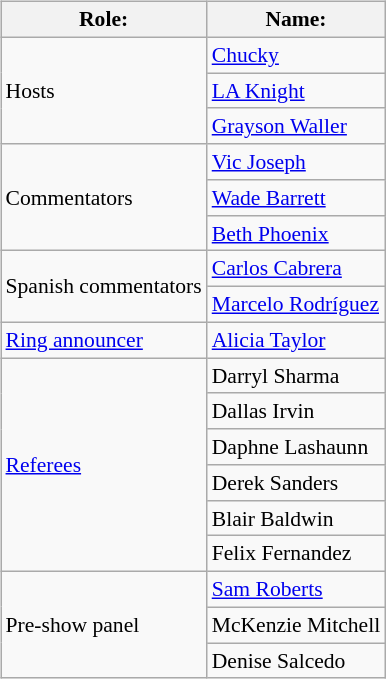<table class=wikitable style="font-size:90%; margin: 0.5em 0 0.5em 1em; float: right; clear: right;">
<tr>
<th>Role:</th>
<th>Name:</th>
</tr>
<tr>
<td rowspan=3>Hosts</td>
<td><a href='#'>Chucky</a></td>
</tr>
<tr>
<td><a href='#'>LA Knight</a></td>
</tr>
<tr>
<td><a href='#'>Grayson Waller</a></td>
</tr>
<tr>
<td rowspan=3>Commentators</td>
<td><a href='#'>Vic Joseph</a></td>
</tr>
<tr>
<td><a href='#'>Wade Barrett</a></td>
</tr>
<tr>
<td><a href='#'>Beth Phoenix</a></td>
</tr>
<tr>
<td rowspan=2>Spanish commentators</td>
<td><a href='#'>Carlos Cabrera</a></td>
</tr>
<tr>
<td><a href='#'>Marcelo Rodríguez</a></td>
</tr>
<tr>
<td rowspan=1><a href='#'>Ring announcer</a></td>
<td><a href='#'>Alicia Taylor</a></td>
</tr>
<tr>
<td rowspan=6><a href='#'>Referees</a></td>
<td>Darryl Sharma</td>
</tr>
<tr>
<td>Dallas Irvin</td>
</tr>
<tr>
<td>Daphne Lashaunn</td>
</tr>
<tr>
<td>Derek Sanders</td>
</tr>
<tr>
<td>Blair Baldwin</td>
</tr>
<tr>
<td>Felix Fernandez</td>
</tr>
<tr>
<td rowspan=3>Pre-show panel</td>
<td><a href='#'>Sam Roberts</a></td>
</tr>
<tr>
<td>McKenzie Mitchell</td>
</tr>
<tr>
<td>Denise Salcedo</td>
</tr>
</table>
